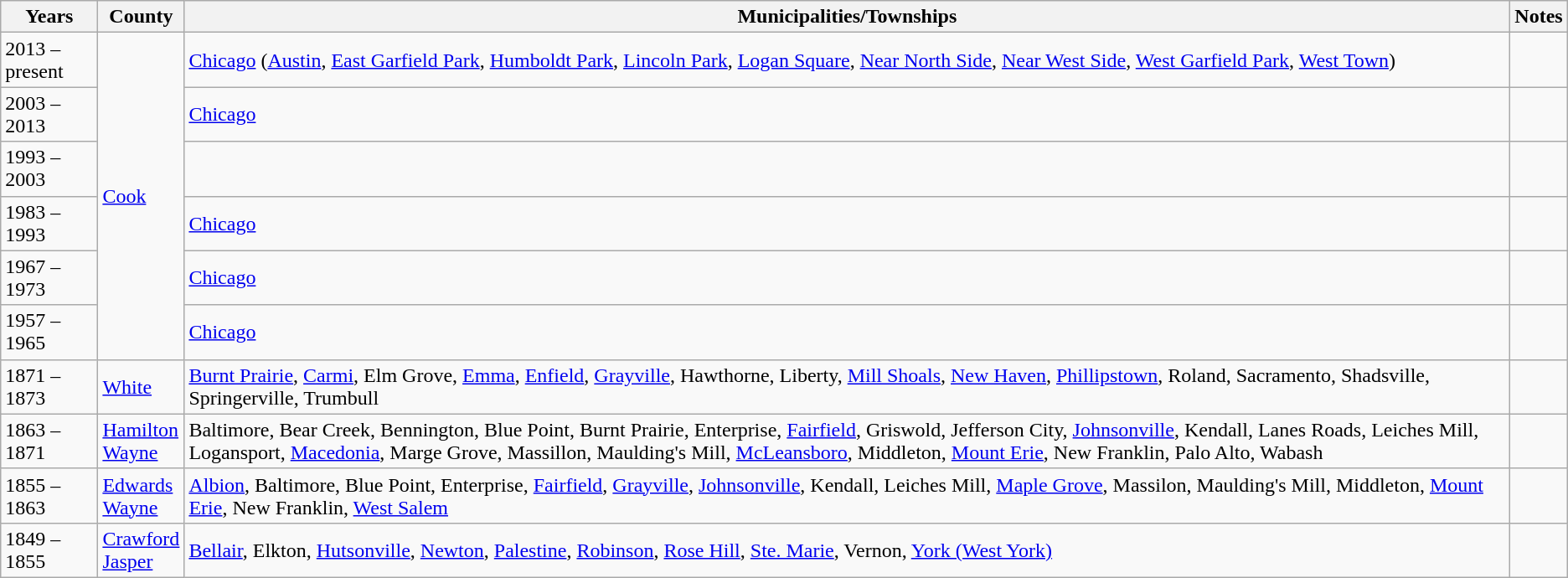<table class=wikitable>
<tr valign=bottom>
<th>Years</th>
<th>County</th>
<th>Municipalities/Townships</th>
<th>Notes</th>
</tr>
<tr>
<td>2013 – present</td>
<td rowspan=6><a href='#'>Cook</a></td>
<td><a href='#'>Chicago</a> (<a href='#'>Austin</a>, <a href='#'>East Garfield Park</a>, <a href='#'>Humboldt Park</a>, <a href='#'>Lincoln Park</a>, <a href='#'>Logan Square</a>, <a href='#'>Near North Side</a>, <a href='#'>Near West Side</a>, <a href='#'>West Garfield Park</a>, <a href='#'>West Town</a>)</td>
<td></td>
</tr>
<tr>
<td>2003 – 2013</td>
<td><a href='#'>Chicago</a></td>
<td></td>
</tr>
<tr>
<td>1993 – 2003</td>
<td></td>
<td></td>
</tr>
<tr>
<td>1983 – 1993</td>
<td><a href='#'>Chicago</a></td>
<td></td>
</tr>
<tr>
<td>1967 – 1973</td>
<td><a href='#'>Chicago</a></td>
<td></td>
</tr>
<tr>
<td>1957 – 1965</td>
<td><a href='#'>Chicago</a></td>
<td></td>
</tr>
<tr>
<td>1871 – 1873</td>
<td><a href='#'>White</a></td>
<td><a href='#'>Burnt Prairie</a>, <a href='#'>Carmi</a>, Elm Grove, <a href='#'>Emma</a>, <a href='#'>Enfield</a>, <a href='#'>Grayville</a>, Hawthorne, Liberty, <a href='#'>Mill Shoals</a>, <a href='#'>New Haven</a>, <a href='#'>Phillipstown</a>, Roland, Sacramento, Shadsville, Springerville, Trumbull</td>
<td></td>
</tr>
<tr>
<td>1863 – 1871</td>
<td><a href='#'>Hamilton</a><br><a href='#'>Wayne</a></td>
<td>Baltimore, Bear Creek, Bennington, Blue Point, Burnt Prairie, Enterprise, <a href='#'>Fairfield</a>, Griswold, Jefferson City, <a href='#'>Johnsonville</a>, Kendall, Lanes Roads, Leiches Mill, Logansport, <a href='#'>Macedonia</a>, Marge Grove, Massillon, Maulding's Mill, <a href='#'>McLeansboro</a>, Middleton, <a href='#'>Mount Erie</a>, New Franklin, Palo Alto, Wabash</td>
<td></td>
</tr>
<tr>
<td>1855 – 1863</td>
<td><a href='#'>Edwards</a><br><a href='#'>Wayne</a></td>
<td><a href='#'>Albion</a>, Baltimore, Blue Point, Enterprise, <a href='#'>Fairfield</a>, <a href='#'>Grayville</a>, <a href='#'>Johnsonville</a>, Kendall, Leiches Mill, <a href='#'>Maple Grove</a>, Massilon, Maulding's Mill, Middleton, <a href='#'>Mount Erie</a>, New Franklin, <a href='#'>West Salem</a></td>
<td></td>
</tr>
<tr>
<td>1849 – 1855</td>
<td><a href='#'>Crawford</a><br><a href='#'>Jasper</a></td>
<td><a href='#'>Bellair</a>, Elkton, <a href='#'>Hutsonville</a>, <a href='#'>Newton</a>, <a href='#'>Palestine</a>, <a href='#'>Robinson</a>, <a href='#'>Rose Hill</a>, <a href='#'>Ste. Marie</a>, Vernon, <a href='#'>York (West York)</a></td>
<td></td>
</tr>
</table>
